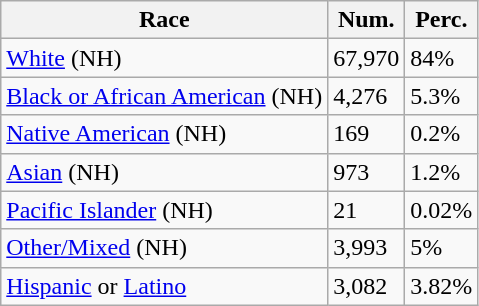<table class="wikitable">
<tr>
<th>Race</th>
<th>Num.</th>
<th>Perc.</th>
</tr>
<tr>
<td><a href='#'>White</a> (NH)</td>
<td>67,970</td>
<td>84%</td>
</tr>
<tr>
<td><a href='#'>Black or African American</a> (NH)</td>
<td>4,276</td>
<td>5.3%</td>
</tr>
<tr>
<td><a href='#'>Native American</a> (NH)</td>
<td>169</td>
<td>0.2%</td>
</tr>
<tr>
<td><a href='#'>Asian</a> (NH)</td>
<td>973</td>
<td>1.2%</td>
</tr>
<tr>
<td><a href='#'>Pacific Islander</a> (NH)</td>
<td>21</td>
<td>0.02%</td>
</tr>
<tr>
<td><a href='#'>Other/Mixed</a> (NH)</td>
<td>3,993</td>
<td>5%</td>
</tr>
<tr>
<td><a href='#'>Hispanic</a> or <a href='#'>Latino</a></td>
<td>3,082</td>
<td>3.82%</td>
</tr>
</table>
